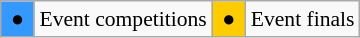<table class="wikitable" style="margin:0.5em auto; font-size:90%;position:relative;">
<tr>
<td bgcolor=#3399ff align=center> ● </td>
<td>Event competitions</td>
<td bgcolor=#ffcc00 align=center> ● </td>
<td>Event finals</td>
</tr>
</table>
